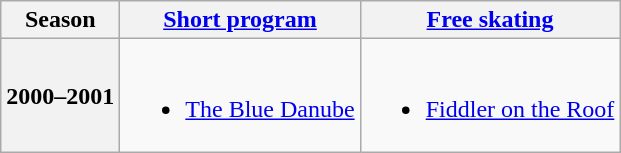<table class=wikitable style=text-align:center>
<tr>
<th>Season</th>
<th><a href='#'>Short program</a></th>
<th><a href='#'>Free skating</a></th>
</tr>
<tr>
<th>2000–2001 <br> </th>
<td><br><ul><li><a href='#'>The Blue Danube</a> <br></li></ul></td>
<td><br><ul><li><a href='#'>Fiddler on the Roof</a> <br></li></ul></td>
</tr>
</table>
